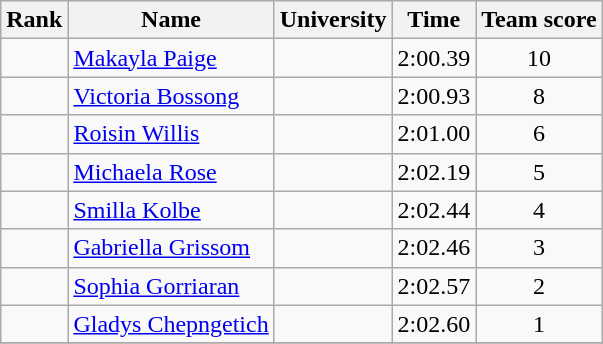<table class="wikitable sortable" style="text-align:center">
<tr>
<th>Rank</th>
<th>Name</th>
<th>University</th>
<th>Time</th>
<th>Team score</th>
</tr>
<tr>
<td></td>
<td align=left> <a href='#'>Makayla Paige</a></td>
<td></td>
<td>2:00.39</td>
<td>10 </td>
</tr>
<tr>
<td></td>
<td align=left> <a href='#'>Victoria Bossong</a></td>
<td></td>
<td>2:00.93</td>
<td>8</td>
</tr>
<tr>
<td></td>
<td align=left> <a href='#'>Roisin Willis</a></td>
<td></td>
<td>2:01.00</td>
<td>6</td>
</tr>
<tr>
<td></td>
<td align=left> <a href='#'> Michaela Rose</a></td>
<td></td>
<td>2:02.19</td>
<td>5</td>
</tr>
<tr>
<td></td>
<td align=left> <a href='#'>Smilla Kolbe</a></td>
<td></td>
<td>2:02.44</td>
<td>4</td>
</tr>
<tr>
<td></td>
<td align=left> <a href='#'>Gabriella Grissom</a></td>
<td></td>
<td>2:02.46</td>
<td>3</td>
</tr>
<tr>
<td></td>
<td align=left> <a href='#'>Sophia Gorriaran</a></td>
<td></td>
<td>2:02.57</td>
<td>2</td>
</tr>
<tr>
<td></td>
<td align=left> <a href='#'>Gladys Chepngetich</a></td>
<td></td>
<td>2:02.60</td>
<td>1</td>
</tr>
<tr>
</tr>
</table>
